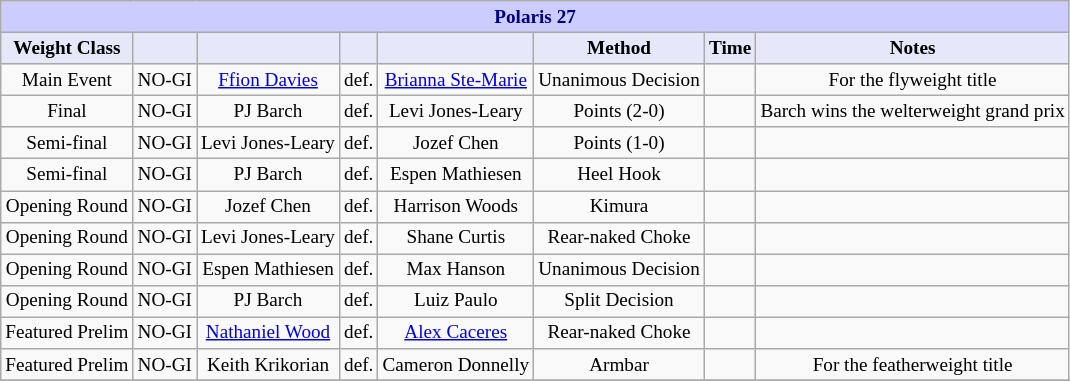<table class="wikitable" style="font-size: 80%;">
<tr>
<th colspan="9" style="background-color: #ccf; color: #000080; text-align: center;"><strong>Polaris 27</strong></th>
</tr>
<tr>
<th colspan="1" style="background-color: #E6E8FA; color: #000000; text-align: center;">Weight Class</th>
<th colspan="1" style="background-color: #E6E8FA; color: #000000; text-align: center;"></th>
<th colspan="1" style="background-color: #E6E8FA; color: #000000; text-align: center;"></th>
<th colspan="1" style="background-color: #E6E8FA; color: #000000; text-align: center;"></th>
<th colspan="1" style="background-color: #E6E8FA; color: #000000; text-align: center;"></th>
<th colspan="1" style="background-color: #E6E8FA; color: #000000; text-align: center;">Method</th>
<th colspan="1" style="background-color: #E6E8FA; color: #000000; text-align: center;">Time</th>
<th colspan="1" style="background-color: #E6E8FA; color: #000000; text-align: center;">Notes</th>
</tr>
<tr>
<td align=center>Main Event</td>
<td align=center>NO-GI</td>
<td align=center> <a href='#'>Ffion Davies</a></td>
<td align=center>def.</td>
<td align=center> <a href='#'>Brianna Ste-Marie</a></td>
<td align=center>Unanimous Decision</td>
<td align=center></td>
<td align=center>For the flyweight title</td>
</tr>
<tr>
<td align=center>Final</td>
<td align=center>NO-GI</td>
<td align=center> PJ Barch</td>
<td align=center>def.</td>
<td align=center> Levi Jones-Leary</td>
<td align=center>Points (2-0)</td>
<td align=center></td>
<td align=center>Barch wins the welterweight grand prix</td>
</tr>
<tr>
<td align=center>Semi-final</td>
<td align=center>NO-GI</td>
<td align=center> Levi Jones-Leary</td>
<td align=center>def.</td>
<td align=center> Jozef Chen</td>
<td align=center>Points (1-0)</td>
<td align=center></td>
<td align=center></td>
</tr>
<tr>
<td align=center>Semi-final</td>
<td align=center>NO-GI</td>
<td align=center> PJ Barch</td>
<td align=center>def.</td>
<td align=center> Espen Mathiesen</td>
<td align=center>Heel Hook</td>
<td align=center></td>
<td align=center></td>
</tr>
<tr>
<td align=center>Opening Round</td>
<td align=center>NO-GI</td>
<td align=center> Jozef Chen</td>
<td align=center>def.</td>
<td align=center> Harrison Woods</td>
<td align=center>Kimura</td>
<td align=center></td>
<td align=center></td>
</tr>
<tr>
<td align=center>Opening Round</td>
<td align=center>NO-GI</td>
<td align=center> Levi Jones-Leary</td>
<td align=center>def.</td>
<td align=center> Shane Curtis</td>
<td align=center>Rear-naked Choke</td>
<td align=center></td>
<td align=center></td>
</tr>
<tr>
<td align=center>Opening Round</td>
<td align=center>NO-GI</td>
<td align=center> Espen Mathiesen</td>
<td align=center>def.</td>
<td align=center> Max Hanson</td>
<td align=center>Unanimous Decision</td>
<td align=center></td>
<td align=center></td>
</tr>
<tr>
<td align=center>Opening Round</td>
<td align=center>NO-GI</td>
<td align=center> PJ Barch</td>
<td align=center>def.</td>
<td align=center> Luiz Paulo</td>
<td align=center>Split Decision</td>
<td align=center></td>
<td align=center></td>
</tr>
<tr>
<td align=center>Featured Prelim</td>
<td align=center>NO-GI</td>
<td align=center> <a href='#'>Nathaniel Wood</a></td>
<td align=center>def.</td>
<td align=center> <a href='#'>Alex Caceres</a></td>
<td align=center>Rear-naked Choke</td>
<td align=center></td>
<td align=center></td>
</tr>
<tr>
<td align=center>Featured Prelim</td>
<td align=center>NO-GI</td>
<td align=center> Keith Krikorian</td>
<td align=center>def.</td>
<td align=center> Cameron Donnelly</td>
<td align=center>Armbar</td>
<td align=center></td>
<td align=center>For the featherweight title</td>
</tr>
<tr>
</tr>
</table>
